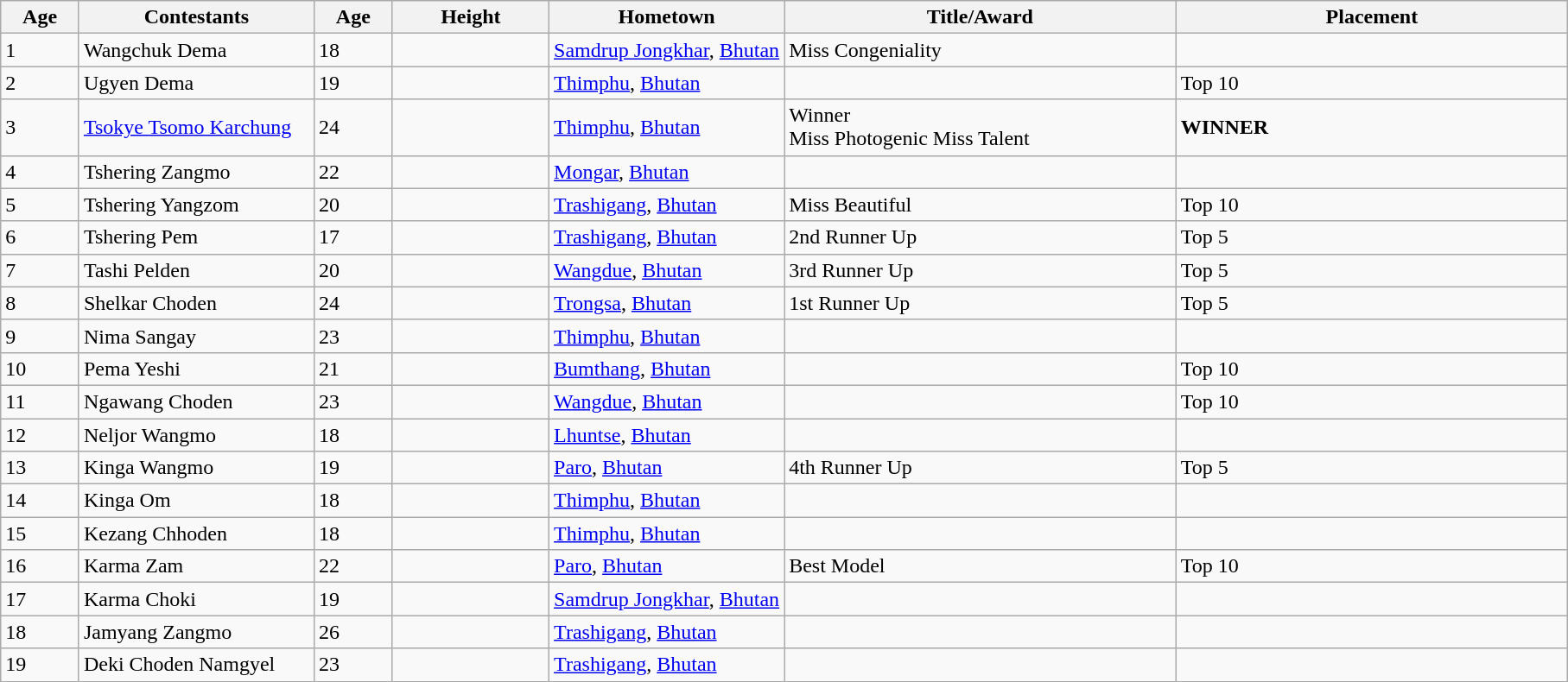<table class="wikitable sortable">
<tr>
<th width="05%">Age</th>
<th width="15%">Contestants</th>
<th width="05%">Age</th>
<th width="10%">Height</th>
<th width="15%">Hometown</th>
<th>Title/Award</th>
<th width="25%">Placement</th>
</tr>
<tr>
<td>1</td>
<td>Wangchuk Dema</td>
<td>18</td>
<td></td>
<td><a href='#'>Samdrup Jongkhar</a>, <a href='#'>Bhutan</a></td>
<td>Miss Congeniality</td>
<td></td>
</tr>
<tr>
<td>2</td>
<td>Ugyen Dema</td>
<td>19</td>
<td></td>
<td><a href='#'>Thimphu</a>, <a href='#'>Bhutan</a></td>
<td></td>
<td>Top 10</td>
</tr>
<tr>
<td>3</td>
<td><a href='#'>Tsokye Tsomo Karchung</a></td>
<td>24</td>
<td></td>
<td><a href='#'>Thimphu</a>, <a href='#'>Bhutan</a></td>
<td>Winner<br>Miss Photogenic 
Miss Talent</td>
<td><strong>WINNER</strong></td>
</tr>
<tr>
<td>4</td>
<td>Tshering Zangmo</td>
<td>22</td>
<td></td>
<td><a href='#'>Mongar</a>, <a href='#'>Bhutan</a></td>
<td></td>
<td></td>
</tr>
<tr>
<td>5</td>
<td>Tshering Yangzom</td>
<td>20</td>
<td></td>
<td><a href='#'>Trashigang</a>, <a href='#'>Bhutan</a></td>
<td>Miss Beautiful</td>
<td>Top 10</td>
</tr>
<tr>
<td>6</td>
<td>Tshering Pem</td>
<td>17</td>
<td></td>
<td><a href='#'>Trashigang</a>, <a href='#'>Bhutan</a></td>
<td>2nd Runner Up</td>
<td>Top 5</td>
</tr>
<tr>
<td>7</td>
<td>Tashi Pelden</td>
<td>20</td>
<td></td>
<td><a href='#'>Wangdue</a>, <a href='#'>Bhutan</a></td>
<td>3rd Runner Up</td>
<td>Top 5</td>
</tr>
<tr>
<td>8</td>
<td>Shelkar Choden</td>
<td>24</td>
<td></td>
<td><a href='#'>Trongsa</a>, <a href='#'>Bhutan</a></td>
<td>1st Runner Up</td>
<td>Top 5</td>
</tr>
<tr>
<td>9</td>
<td>Nima Sangay</td>
<td>23</td>
<td></td>
<td><a href='#'>Thimphu</a>, <a href='#'>Bhutan</a></td>
<td></td>
<td></td>
</tr>
<tr>
<td>10</td>
<td>Pema Yeshi</td>
<td>21</td>
<td></td>
<td><a href='#'>Bumthang</a>, <a href='#'>Bhutan</a></td>
<td></td>
<td>Top 10</td>
</tr>
<tr>
<td>11</td>
<td>Ngawang Choden</td>
<td>23</td>
<td></td>
<td><a href='#'>Wangdue</a>, <a href='#'>Bhutan</a></td>
<td></td>
<td>Top 10</td>
</tr>
<tr>
<td>12</td>
<td>Neljor Wangmo</td>
<td>18</td>
<td></td>
<td><a href='#'>Lhuntse</a>, <a href='#'>Bhutan</a></td>
<td></td>
<td></td>
</tr>
<tr>
<td>13</td>
<td>Kinga Wangmo</td>
<td>19</td>
<td></td>
<td><a href='#'>Paro</a>, <a href='#'>Bhutan</a></td>
<td>4th Runner Up</td>
<td>Top 5</td>
</tr>
<tr>
<td>14</td>
<td>Kinga Om</td>
<td>18</td>
<td></td>
<td><a href='#'>Thimphu</a>, <a href='#'>Bhutan</a></td>
<td></td>
<td></td>
</tr>
<tr>
<td>15</td>
<td>Kezang Chhoden</td>
<td>18</td>
<td></td>
<td><a href='#'>Thimphu</a>, <a href='#'>Bhutan</a></td>
<td></td>
<td></td>
</tr>
<tr>
<td>16</td>
<td>Karma Zam</td>
<td>22</td>
<td></td>
<td><a href='#'>Paro</a>, <a href='#'>Bhutan</a></td>
<td>Best Model</td>
<td>Top 10</td>
</tr>
<tr>
<td>17</td>
<td>Karma Choki</td>
<td>19</td>
<td></td>
<td><a href='#'>Samdrup Jongkhar</a>, <a href='#'>Bhutan</a></td>
<td></td>
<td></td>
</tr>
<tr>
<td>18</td>
<td>Jamyang Zangmo</td>
<td>26</td>
<td></td>
<td><a href='#'>Trashigang</a>, <a href='#'>Bhutan</a></td>
<td></td>
<td></td>
</tr>
<tr>
<td>19</td>
<td>Deki Choden Namgyel</td>
<td>23</td>
<td></td>
<td><a href='#'>Trashigang</a>, <a href='#'>Bhutan</a></td>
<td></td>
<td></td>
</tr>
<tr>
</tr>
</table>
